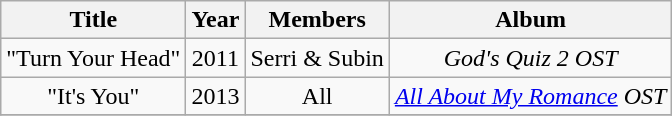<table class="wikitable" style="text-align:center;">
<tr>
<th scope="col">Title</th>
<th scope="col">Year</th>
<th scope="col">Members</th>
<th scope="col">Album</th>
</tr>
<tr>
<td>"Turn Your Head"</td>
<td>2011</td>
<td>Serri & Subin</td>
<td><em>God's Quiz 2 OST</em></td>
</tr>
<tr>
<td>"It's You"</td>
<td>2013</td>
<td>All</td>
<td><em><a href='#'>All About My Romance</a> OST</em></td>
</tr>
<tr>
</tr>
</table>
